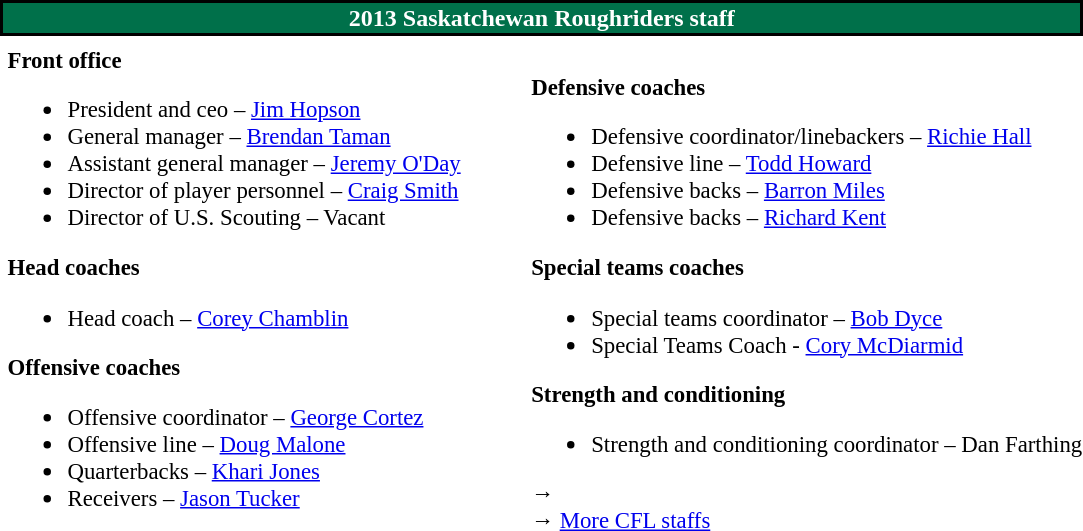<table class="toccolours" style="text-align: left;">
<tr>
<th colspan="7" style="text-align:center; background-color: #00704A; color:white; border:2px solid black; text-align: center">2013 Saskatchewan Roughriders staff</th>
</tr>
<tr>
<td colspan=7 align="right"></td>
</tr>
<tr>
<td valign="top"></td>
<td style="font-size: 95%;" valign="top"><strong>Front office</strong><br><ul><li>President and ceo – <a href='#'>Jim Hopson</a></li><li>General manager – <a href='#'>Brendan Taman</a></li><li>Assistant general manager – <a href='#'>Jeremy O'Day</a></li><li>Director of player personnel – <a href='#'>Craig Smith</a></li><li>Director of U.S. Scouting – Vacant</li></ul><strong>Head coaches</strong><ul><li>Head coach – <a href='#'>Corey Chamblin</a></li></ul><strong>Offensive coaches</strong><ul><li>Offensive coordinator – <a href='#'>George Cortez</a></li><li>Offensive line – <a href='#'>Doug Malone</a></li><li>Quarterbacks – <a href='#'>Khari Jones</a></li><li>Receivers – <a href='#'>Jason Tucker</a></li></ul></td>
<td width="35"> </td>
<td valign="top"></td>
<td style="font-size: 95%;" valign="top"><br><strong>Defensive coaches</strong><ul><li>Defensive coordinator/linebackers – <a href='#'>Richie Hall</a></li><li>Defensive line – <a href='#'>Todd Howard</a></li><li>Defensive backs – <a href='#'>Barron Miles</a></li><li>Defensive backs – <a href='#'>Richard Kent</a></li></ul><strong>Special teams coaches</strong><ul><li>Special teams coordinator – <a href='#'>Bob Dyce</a></li><li>Special Teams Coach - <a href='#'>Cory McDiarmid</a></li></ul><strong>Strength and conditioning</strong><ul><li>Strength and conditioning coordinator – Dan Farthing</li></ul>→ <span></span><br>
→ <a href='#'>More CFL staffs</a></td>
</tr>
</table>
